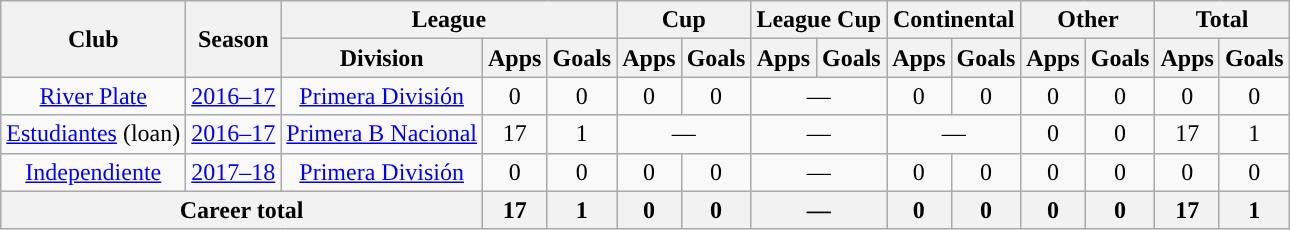<table class="wikitable" style="text-align:center">
<tr>
<th rowspan="2">Club</th>
<th rowspan="2">Season</th>
<th colspan="3">League</th>
<th colspan="2">Cup</th>
<th colspan="2">League Cup</th>
<th colspan="2">Continental</th>
<th colspan="2">Other</th>
<th colspan="2">Total</th>
</tr>
<tr>
<th>Division</th>
<th>Apps</th>
<th>Goals</th>
<th>Apps</th>
<th>Goals</th>
<th>Apps</th>
<th>Goals</th>
<th>Apps</th>
<th>Goals</th>
<th>Apps</th>
<th>Goals</th>
<th>Apps</th>
<th>Goals</th>
</tr>
<tr>
<td rowspan="1"><a href='#'>River Plate</a></td>
<td><a href='#'>2016–17</a></td>
<td rowspan="1"><a href='#'>Primera División</a></td>
<td>0</td>
<td>0</td>
<td>0</td>
<td>0</td>
<td colspan="2">—</td>
<td>0</td>
<td>0</td>
<td>0</td>
<td>0</td>
<td>0</td>
<td>0</td>
</tr>
<tr>
<td rowspan="1"><a href='#'>Estudiantes</a> (loan)</td>
<td><a href='#'>2016–17</a></td>
<td rowspan="1"><a href='#'>Primera B Nacional</a></td>
<td>17</td>
<td>1</td>
<td colspan="2">—</td>
<td colspan="2">—</td>
<td colspan="2">—</td>
<td>0</td>
<td>0</td>
<td>17</td>
<td>1</td>
</tr>
<tr>
<td rowspan="1"><a href='#'>Independiente</a></td>
<td><a href='#'>2017–18</a></td>
<td rowspan="1"><a href='#'>Primera División</a></td>
<td>0</td>
<td>0</td>
<td>0</td>
<td>0</td>
<td colspan="2">—</td>
<td>0</td>
<td>0</td>
<td>0</td>
<td>0</td>
<td>0</td>
<td>0</td>
</tr>
<tr>
<th colspan="3">Career total</th>
<th>17</th>
<th>1</th>
<th>0</th>
<th>0</th>
<th colspan="2">—</th>
<th>0</th>
<th>0</th>
<th>0</th>
<th>0</th>
<th>17</th>
<th>1</th>
</tr>
</table>
